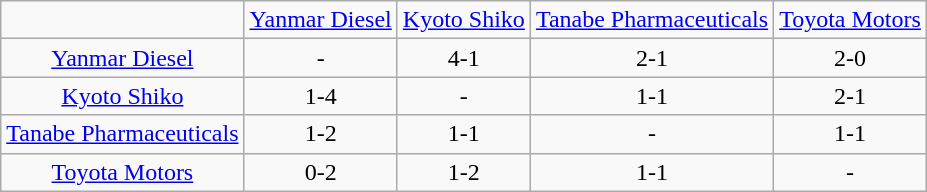<table class="wikitable">
<tr align=center>
<td></td>
<td><a href='#'>Yanmar Diesel</a></td>
<td><a href='#'>Kyoto Shiko</a></td>
<td><a href='#'>Tanabe Pharmaceuticals</a></td>
<td><a href='#'>Toyota Motors</a></td>
</tr>
<tr align=center>
<td><a href='#'>Yanmar Diesel</a></td>
<td>-</td>
<td>4-1</td>
<td>2-1</td>
<td>2-0</td>
</tr>
<tr align=center>
<td><a href='#'>Kyoto Shiko</a></td>
<td>1-4</td>
<td>-</td>
<td>1-1</td>
<td>2-1</td>
</tr>
<tr align=center>
<td><a href='#'>Tanabe Pharmaceuticals</a></td>
<td>1-2</td>
<td>1-1</td>
<td>-</td>
<td>1-1</td>
</tr>
<tr align=center>
<td><a href='#'>Toyota Motors</a></td>
<td>0-2</td>
<td>1-2</td>
<td>1-1</td>
<td>-</td>
</tr>
</table>
